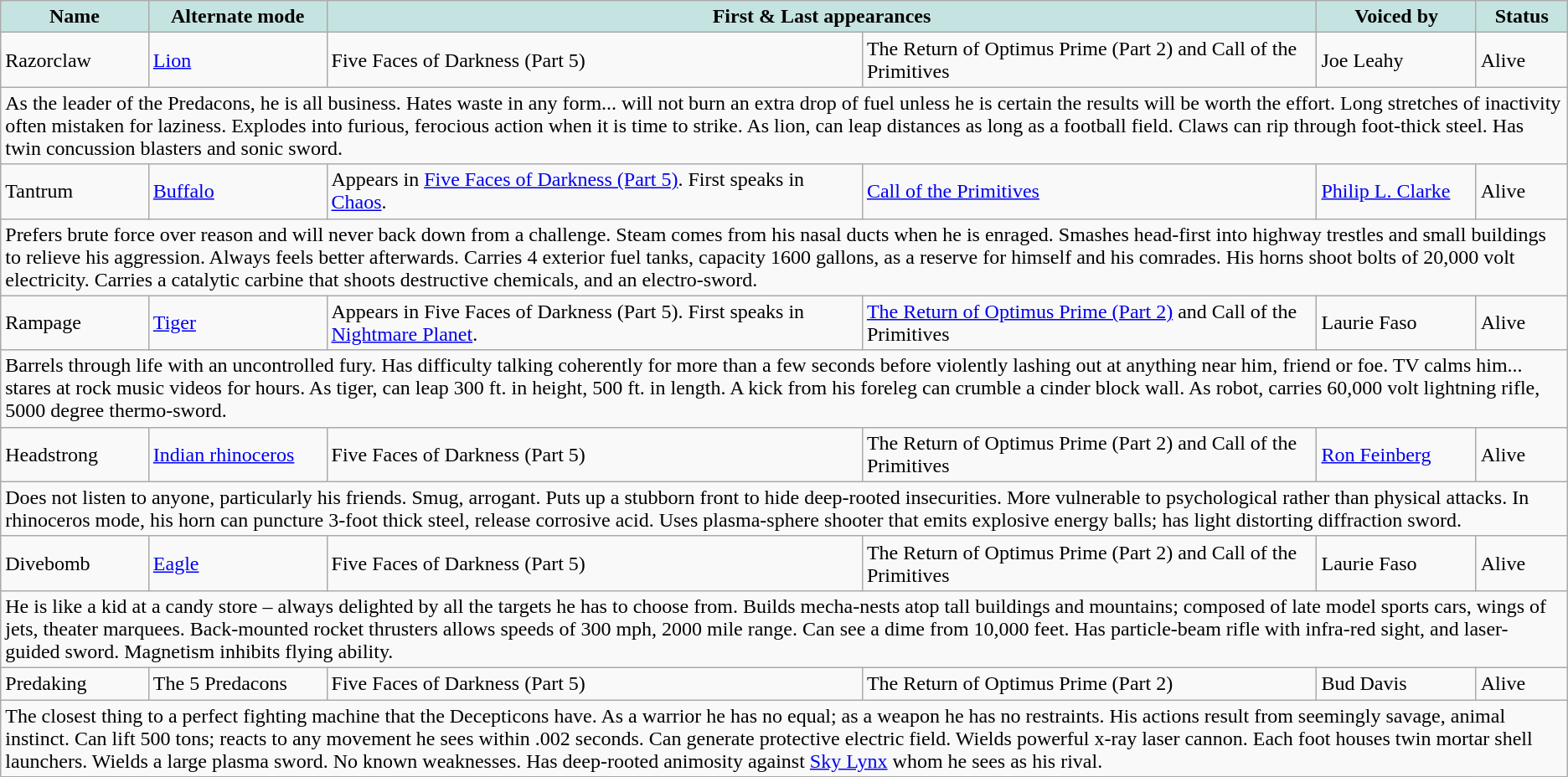<table class="wikitable">
<tr>
<th style="background-color: #C5E4E1">Name</th>
<th style="background-color: #C5E4E1">Alternate mode</th>
<th colspan="2" align="center" style="background-color: #C5E4E1">First & Last appearances</th>
<th style="background-color: #C5E4E1">Voiced by</th>
<th style="background-color: #C5E4E1">Status</th>
</tr>
<tr>
<td>Razorclaw</td>
<td><a href='#'>Lion</a></td>
<td>Five Faces of Darkness (Part 5)</td>
<td>The Return of Optimus Prime (Part 2) and Call of the Primitives</td>
<td>Joe Leahy</td>
<td>Alive</td>
</tr>
<tr>
<td colspan="6" valign="top">As the leader of the Predacons, he is all business. Hates waste in any form... will not burn an extra drop of fuel unless he is certain the results will be worth the effort. Long stretches of inactivity often mistaken for laziness. Explodes into furious, ferocious action when it is time to strike. As lion, can leap distances as long as a football field. Claws can rip through foot-thick steel. Has twin concussion blasters and sonic sword.</td>
</tr>
<tr>
<td>Tantrum</td>
<td><a href='#'>Buffalo</a></td>
<td>Appears in <a href='#'>Five Faces of Darkness (Part 5)</a>. First speaks in <a href='#'>Chaos</a>.</td>
<td><a href='#'>Call of the Primitives</a></td>
<td><a href='#'>Philip L. Clarke</a></td>
<td>Alive</td>
</tr>
<tr>
<td colspan="6" valign="top">Prefers brute force over reason and will never back down from a challenge. Steam comes from his nasal ducts when he is enraged. Smashes head-first into highway trestles and small buildings to relieve his aggression. Always feels better afterwards. Carries 4 exterior fuel tanks, capacity 1600 gallons, as a reserve for himself and his comrades. His horns shoot bolts of 20,000 volt electricity. Carries a catalytic carbine that shoots destructive chemicals, and an electro-sword.</td>
</tr>
<tr>
<td>Rampage</td>
<td><a href='#'>Tiger</a></td>
<td>Appears in Five Faces of Darkness (Part 5). First speaks in <a href='#'>Nightmare Planet</a>.</td>
<td><a href='#'>The Return of Optimus Prime (Part 2)</a> and Call of the Primitives</td>
<td>Laurie Faso</td>
<td>Alive</td>
</tr>
<tr>
<td colspan="6" valign="top">Barrels through life with an uncontrolled fury. Has difficulty talking coherently for more than a few seconds before violently lashing out at anything near him, friend or foe. TV calms him... stares at rock music videos for hours. As tiger, can leap 300 ft. in height, 500 ft. in length. A kick from his foreleg can crumble a cinder block wall. As robot, carries 60,000 volt lightning rifle, 5000 degree thermo-sword.</td>
</tr>
<tr>
<td>Headstrong</td>
<td><a href='#'>Indian rhinoceros</a></td>
<td>Five Faces of Darkness (Part 5)</td>
<td>The Return of Optimus Prime (Part 2) and Call of the Primitives</td>
<td><a href='#'>Ron Feinberg</a></td>
<td>Alive</td>
</tr>
<tr>
<td colspan="6" valign="top">Does not listen to anyone, particularly his friends. Smug, arrogant. Puts up a stubborn front to hide deep-rooted insecurities. More vulnerable to psychological rather than physical attacks. In rhinoceros mode, his horn can puncture 3-foot thick steel, release corrosive acid. Uses plasma-sphere shooter that emits explosive energy balls; has light distorting diffraction sword.</td>
</tr>
<tr>
<td>Divebomb</td>
<td><a href='#'>Eagle</a></td>
<td>Five Faces of Darkness (Part 5)</td>
<td>The Return of Optimus Prime (Part 2) and Call of the Primitives</td>
<td>Laurie Faso</td>
<td>Alive</td>
</tr>
<tr>
<td colspan="6" valign="top">He is like a kid at a candy store – always delighted by all the targets he has to choose from. Builds mecha-nests atop tall buildings and mountains; composed of late model sports cars, wings of jets, theater marquees. Back-mounted rocket thrusters allows speeds of 300 mph, 2000 mile range. Can see a dime from 10,000 feet. Has particle-beam rifle with infra-red sight, and laser-guided sword. Magnetism inhibits flying ability.</td>
</tr>
<tr>
<td>Predaking</td>
<td>The 5 Predacons</td>
<td>Five Faces of Darkness (Part 5)</td>
<td>The Return of Optimus Prime (Part 2)</td>
<td>Bud Davis</td>
<td>Alive</td>
</tr>
<tr>
<td colspan="6" valign="top">The closest thing to a perfect fighting machine that the Decepticons have. As a warrior he has no equal; as a weapon he has no restraints. His actions result from seemingly savage, animal instinct. Can lift 500 tons; reacts to any movement he sees within .002 seconds. Can generate protective electric field. Wields powerful x-ray laser cannon. Each foot houses twin mortar shell launchers. Wields a large plasma sword. No known weaknesses. Has deep-rooted animosity against <a href='#'>Sky Lynx</a> whom he sees as his rival.</td>
</tr>
</table>
